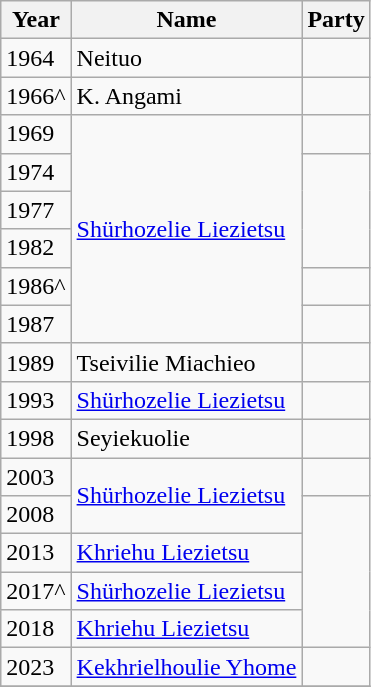<table class ="wikitable sortable">
<tr>
<th>Year</th>
<th>Name</th>
<th colspan=2>Party</th>
</tr>
<tr>
<td>1964</td>
<td>Neituo</td>
<td></td>
</tr>
<tr>
<td>1966^</td>
<td>K. Angami</td>
<td></td>
</tr>
<tr>
<td>1969</td>
<td rowspan=6><a href='#'>Shürhozelie Liezietsu</a></td>
<td></td>
</tr>
<tr>
<td>1974</td>
</tr>
<tr>
<td>1977</td>
</tr>
<tr>
<td>1982</td>
</tr>
<tr>
<td>1986^</td>
<td></td>
</tr>
<tr>
<td>1987</td>
</tr>
<tr>
<td>1989</td>
<td>Tseivilie Miachieo</td>
<td></td>
</tr>
<tr>
<td>1993</td>
<td><a href='#'>Shürhozelie Liezietsu</a></td>
<td></td>
</tr>
<tr>
<td>1998</td>
<td>Seyiekuolie</td>
<td></td>
</tr>
<tr>
<td>2003</td>
<td rowspan=2><a href='#'>Shürhozelie Liezietsu</a></td>
<td></td>
</tr>
<tr>
<td>2008</td>
</tr>
<tr>
<td>2013</td>
<td><a href='#'>Khriehu Liezietsu</a></td>
</tr>
<tr>
<td>2017^</td>
<td><a href='#'>Shürhozelie Liezietsu</a></td>
</tr>
<tr>
<td>2018</td>
<td><a href='#'>Khriehu Liezietsu</a></td>
</tr>
<tr>
<td>2023</td>
<td><a href='#'>Kekhrielhoulie Yhome</a></td>
<td></td>
</tr>
<tr>
</tr>
</table>
